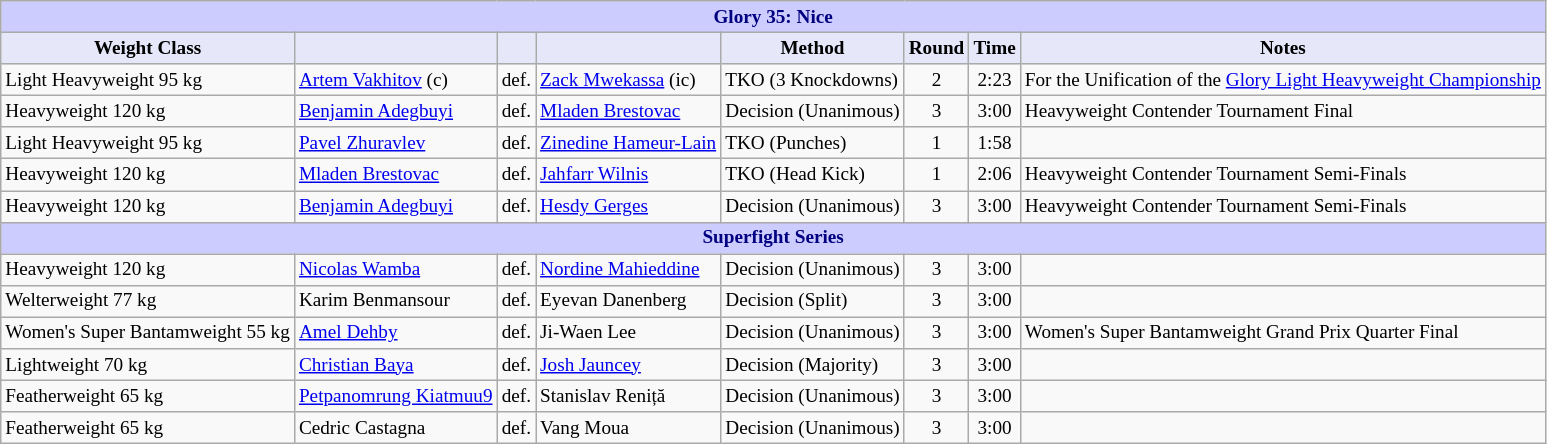<table class="wikitable" style="font-size: 80%;">
<tr>
<th colspan="8" style="background-color: #ccf; color: #000080; text-align: center;"><strong>Glory 35: Nice</strong></th>
</tr>
<tr>
<th colspan="1" style="background-color: #E6E8FA; color: #000000; text-align: center;">Weight Class</th>
<th colspan="1" style="background-color: #E6E8FA; color: #000000; text-align: center;"></th>
<th colspan="1" style="background-color: #E6E8FA; color: #000000; text-align: center;"></th>
<th colspan="1" style="background-color: #E6E8FA; color: #000000; text-align: center;"></th>
<th colspan="1" style="background-color: #E6E8FA; color: #000000; text-align: center;">Method</th>
<th colspan="1" style="background-color: #E6E8FA; color: #000000; text-align: center;">Round</th>
<th colspan="1" style="background-color: #E6E8FA; color: #000000; text-align: center;">Time</th>
<th colspan="1" style="background-color: #E6E8FA; color: #000000; text-align: center;">Notes</th>
</tr>
<tr>
<td>Light Heavyweight 95 kg</td>
<td> <a href='#'>Artem Vakhitov</a> (c)</td>
<td align=center>def.</td>
<td> <a href='#'>Zack Mwekassa</a> (ic)</td>
<td>TKO (3 Knockdowns)</td>
<td align=center>2</td>
<td align=center>2:23</td>
<td>For the Unification of the <a href='#'>Glory Light Heavyweight Championship</a></td>
</tr>
<tr>
<td>Heavyweight 120 kg</td>
<td> <a href='#'>Benjamin Adegbuyi</a></td>
<td align=center>def.</td>
<td> <a href='#'>Mladen Brestovac</a></td>
<td>Decision (Unanimous)</td>
<td align=center>3</td>
<td align=center>3:00</td>
<td>Heavyweight Contender Tournament Final</td>
</tr>
<tr>
<td>Light Heavyweight 95 kg</td>
<td> <a href='#'>Pavel Zhuravlev</a></td>
<td align=center>def.</td>
<td> <a href='#'>Zinedine Hameur-Lain</a></td>
<td>TKO (Punches)</td>
<td align=center>1</td>
<td align=center>1:58</td>
<td></td>
</tr>
<tr>
<td>Heavyweight 120 kg</td>
<td> <a href='#'>Mladen Brestovac</a></td>
<td align=center>def.</td>
<td> <a href='#'>Jahfarr Wilnis</a></td>
<td>TKO (Head Kick)</td>
<td align=center>1</td>
<td align=center>2:06</td>
<td>Heavyweight Contender Tournament Semi-Finals</td>
</tr>
<tr>
<td>Heavyweight 120 kg</td>
<td> <a href='#'>Benjamin Adegbuyi</a></td>
<td align=center>def.</td>
<td> <a href='#'>Hesdy Gerges</a></td>
<td>Decision (Unanimous)</td>
<td align=center>3</td>
<td align=center>3:00</td>
<td>Heavyweight Contender Tournament Semi-Finals</td>
</tr>
<tr>
<th colspan="8" style="background-color: #ccf; color: #000080; text-align: center;"><strong>Superfight Series</strong></th>
</tr>
<tr>
<td>Heavyweight 120 kg</td>
<td> <a href='#'>Nicolas Wamba</a></td>
<td align=center>def.</td>
<td> <a href='#'>Nordine Mahieddine</a></td>
<td>Decision (Unanimous)</td>
<td align=center>3</td>
<td align=center>3:00</td>
<td></td>
</tr>
<tr>
<td>Welterweight 77 kg</td>
<td> Karim Benmansour</td>
<td align=center>def.</td>
<td> Eyevan Danenberg</td>
<td>Decision (Split)</td>
<td align=center>3</td>
<td align=center>3:00</td>
<td></td>
</tr>
<tr>
<td>Women's Super Bantamweight 55 kg</td>
<td> <a href='#'>Amel Dehby</a></td>
<td align=center>def.</td>
<td> Ji-Waen Lee</td>
<td>Decision (Unanimous)</td>
<td align=center>3</td>
<td align=center>3:00</td>
<td>Women's Super Bantamweight Grand Prix Quarter Final</td>
</tr>
<tr>
<td>Lightweight 70 kg</td>
<td> <a href='#'>Christian Baya</a></td>
<td align=center>def.</td>
<td> <a href='#'>Josh Jauncey</a></td>
<td>Decision (Majority)</td>
<td align=center>3</td>
<td align=center>3:00</td>
<td></td>
</tr>
<tr>
<td>Featherweight 65 kg</td>
<td> <a href='#'>Petpanomrung Kiatmuu9</a></td>
<td align=center>def.</td>
<td> Stanislav Reniță</td>
<td>Decision (Unanimous)</td>
<td align=center>3</td>
<td align=center>3:00</td>
<td></td>
</tr>
<tr>
<td>Featherweight 65 kg</td>
<td> Cedric Castagna</td>
<td align=center>def.</td>
<td> Vang Moua</td>
<td>Decision (Unanimous)</td>
<td align=center>3</td>
<td align=center>3:00</td>
<td></td>
</tr>
</table>
